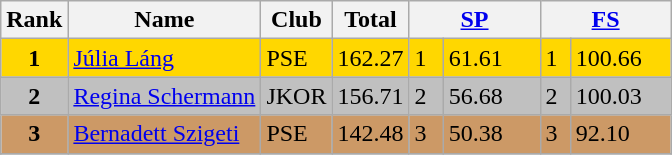<table class="wikitable sortable">
<tr>
<th>Rank</th>
<th>Name</th>
<th>Club</th>
<th>Total</th>
<th colspan="2" width="80px"><a href='#'>SP</a></th>
<th colspan="2" width="80px"><a href='#'>FS</a></th>
</tr>
<tr bgcolor="gold">
<td align="center"><strong>1</strong></td>
<td><a href='#'>Júlia Láng</a></td>
<td>PSE</td>
<td>162.27</td>
<td>1</td>
<td>61.61</td>
<td>1</td>
<td>100.66</td>
</tr>
<tr bgcolor="silver">
<td align="center"><strong>2</strong></td>
<td><a href='#'>Regina Schermann</a></td>
<td>JKOR</td>
<td>156.71</td>
<td>2</td>
<td>56.68</td>
<td>2</td>
<td>100.03</td>
</tr>
<tr bgcolor="cc9966">
<td align="center"><strong>3</strong></td>
<td><a href='#'>Bernadett Szigeti</a></td>
<td>PSE</td>
<td>142.48</td>
<td>3</td>
<td>50.38</td>
<td>3</td>
<td>92.10</td>
</tr>
<tr>
</tr>
</table>
